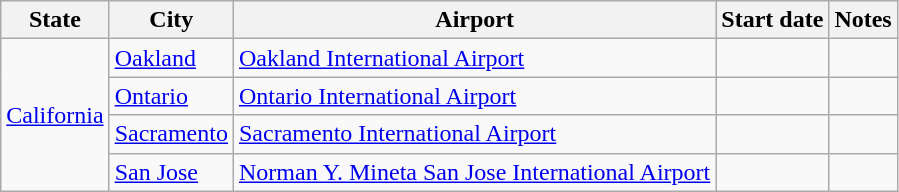<table class="wikitable sortable">
<tr>
<th>State</th>
<th>City</th>
<th>Airport</th>
<th>Start date</th>
<th>Notes</th>
</tr>
<tr>
<td rowspan="5"><a href='#'>California</a></td>
<td><a href='#'>Oakland</a></td>
<td><a href='#'>Oakland International Airport</a></td>
<td></td>
<td></td>
</tr>
<tr>
<td><a href='#'>Ontario</a></td>
<td><a href='#'>Ontario International Airport</a></td>
<td></td>
<td></td>
</tr>
<tr>
<td><a href='#'>Sacramento</a></td>
<td><a href='#'>Sacramento International Airport</a></td>
<td></td>
<td></td>
</tr>
<tr>
<td><a href='#'>San Jose</a></td>
<td><a href='#'>Norman Y. Mineta San Jose International Airport</a></td>
<td></td>
<td></td>
</tr>
</table>
